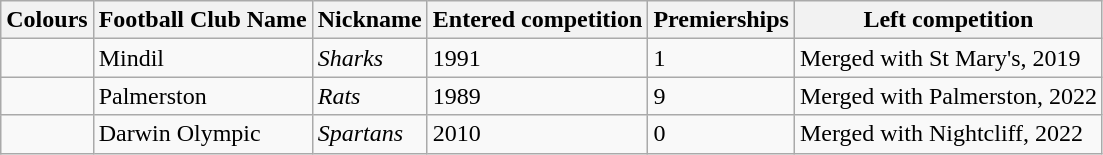<table class="wikitable sortable">
<tr>
<th>Colours</th>
<th>Football Club Name</th>
<th>Nickname</th>
<th>Entered competition</th>
<th>Premierships</th>
<th>Left competition</th>
</tr>
<tr>
<td></td>
<td>Mindil</td>
<td><em>Sharks</em></td>
<td>1991</td>
<td>1</td>
<td>Merged with St Mary's, 2019</td>
</tr>
<tr>
<td></td>
<td>Palmerston</td>
<td><em>Rats</em></td>
<td>1989</td>
<td>9</td>
<td>Merged with Palmerston, 2022</td>
</tr>
<tr>
<td></td>
<td>Darwin Olympic</td>
<td><em>Spartans</em></td>
<td>2010</td>
<td>0</td>
<td>Merged with Nightcliff, 2022</td>
</tr>
</table>
